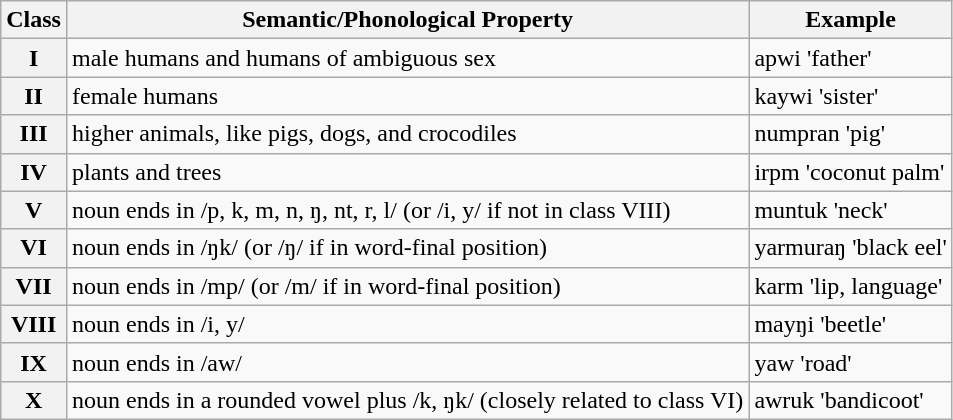<table class="wikitable">
<tr>
<th>Class</th>
<th>Semantic/Phonological Property</th>
<th>Example</th>
</tr>
<tr>
<th>I</th>
<td>male humans and humans of ambiguous sex</td>
<td>apwi 'father'</td>
</tr>
<tr>
<th>II</th>
<td>female humans</td>
<td>kaywi 'sister'</td>
</tr>
<tr>
<th>III</th>
<td>higher animals, like pigs, dogs, and crocodiles</td>
<td>numpran 'pig'</td>
</tr>
<tr>
<th>IV</th>
<td>plants and trees</td>
<td>irpm 'coconut palm'</td>
</tr>
<tr>
<th>V</th>
<td>noun ends in /p, k, m, n, ŋ, nt, r, l/ (or /i, y/ if not in class VIII)</td>
<td>muntuk 'neck'</td>
</tr>
<tr>
<th>VI</th>
<td>noun ends in /ŋk/ (or /ŋ/ if in word-final position)</td>
<td>yarmuraŋ 'black eel'</td>
</tr>
<tr>
<th>VII</th>
<td>noun ends in /mp/ (or /m/ if in word-final position)</td>
<td>karm 'lip, language'</td>
</tr>
<tr>
<th>VIII</th>
<td>noun ends in /i, y/ </td>
<td>mayŋi 'beetle'</td>
</tr>
<tr>
<th>IX</th>
<td>noun ends in /aw/ </td>
<td>yaw 'road'</td>
</tr>
<tr>
<th>X</th>
<td>noun ends in a rounded vowel plus /k, ŋk/ (closely related to class VI)</td>
<td>awruk 'bandicoot'</td>
</tr>
</table>
